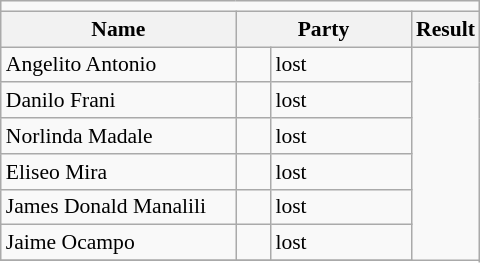<table class=wikitable style="font-size:90%">
<tr>
<td colspan=4 bgcolor=></td>
</tr>
<tr>
<th width=150px>Name</th>
<th colspan=2 width=110px>Party</th>
<th>Result</th>
</tr>
<tr>
<td>Angelito Antonio</td>
<td></td>
<td>lost</td>
</tr>
<tr>
<td>Danilo Frani</td>
<td></td>
<td>lost</td>
</tr>
<tr>
<td>Norlinda Madale</td>
<td></td>
<td>lost</td>
</tr>
<tr>
<td>Eliseo Mira</td>
<td></td>
<td>lost</td>
</tr>
<tr>
<td>James Donald Manalili</td>
<td></td>
<td>lost</td>
</tr>
<tr>
<td>Jaime Ocampo</td>
<td></td>
<td>lost</td>
</tr>
<tr>
</tr>
</table>
